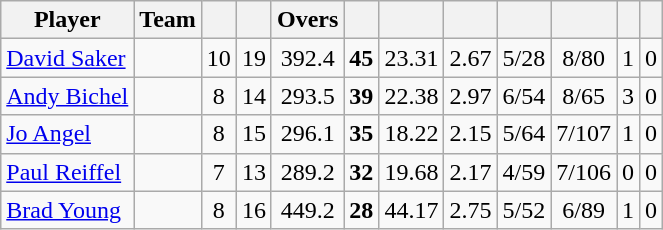<table class="wikitable sortable" style="text-align:center">
<tr>
<th class="unsortable">Player</th>
<th>Team</th>
<th></th>
<th></th>
<th>Overs</th>
<th></th>
<th></th>
<th></th>
<th></th>
<th></th>
<th></th>
<th></th>
</tr>
<tr>
<td style="text-align:left"><a href='#'>David Saker</a></td>
<td style="text-align:left"></td>
<td>10</td>
<td>19</td>
<td>392.4</td>
<td><strong>45</strong></td>
<td>23.31</td>
<td>2.67</td>
<td>5/28</td>
<td>8/80</td>
<td>1</td>
<td>0</td>
</tr>
<tr>
<td style="text-align:left"><a href='#'>Andy Bichel</a></td>
<td style="text-align:left"></td>
<td>8</td>
<td>14</td>
<td>293.5</td>
<td><strong>39</strong></td>
<td>22.38</td>
<td>2.97</td>
<td>6/54</td>
<td>8/65</td>
<td>3</td>
<td>0</td>
</tr>
<tr>
<td style="text-align:left"><a href='#'>Jo Angel</a></td>
<td style="text-align:left"></td>
<td>8</td>
<td>15</td>
<td>296.1</td>
<td><strong>35</strong></td>
<td>18.22</td>
<td>2.15</td>
<td>5/64</td>
<td>7/107</td>
<td>1</td>
<td>0</td>
</tr>
<tr>
<td style="text-align:left"><a href='#'>Paul Reiffel</a></td>
<td style="text-align:left"></td>
<td>7</td>
<td>13</td>
<td>289.2</td>
<td><strong>32</strong></td>
<td>19.68</td>
<td>2.17</td>
<td>4/59</td>
<td>7/106</td>
<td>0</td>
<td>0</td>
</tr>
<tr>
<td style="text-align:left"><a href='#'>Brad Young</a></td>
<td style="text-align:left"></td>
<td>8</td>
<td>16</td>
<td>449.2</td>
<td><strong>28</strong></td>
<td>44.17</td>
<td>2.75</td>
<td>5/52</td>
<td>6/89</td>
<td>1</td>
<td>0</td>
</tr>
</table>
